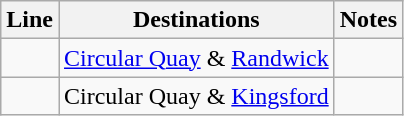<table class="wikitable" style="float: none; margin: 0.5em; ">
<tr>
<th>Line</th>
<th>Destinations</th>
<th>Notes</th>
</tr>
<tr>
<td></td>
<td><a href='#'>Circular Quay</a> & <a href='#'>Randwick</a></td>
<td></td>
</tr>
<tr>
<td></td>
<td>Circular Quay & <a href='#'>Kingsford</a></td>
<td></td>
</tr>
</table>
